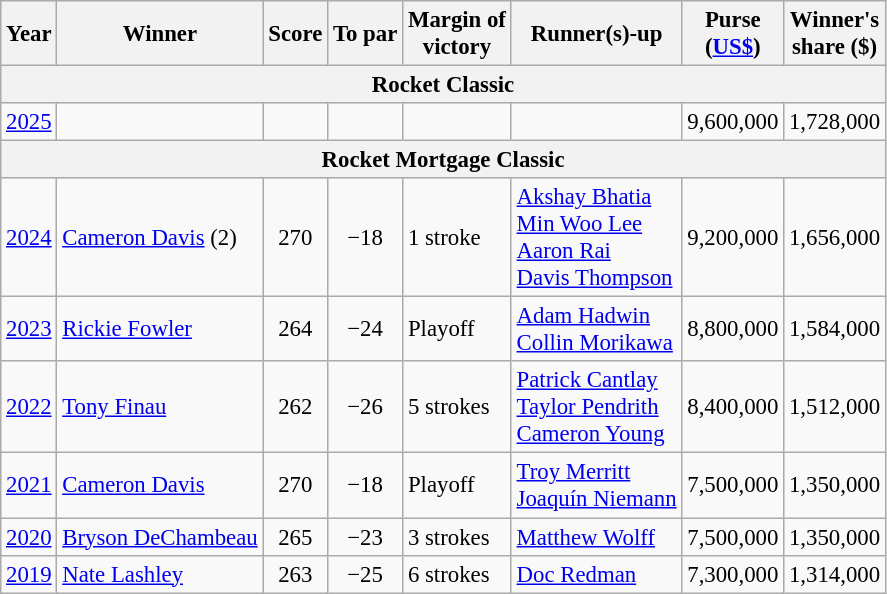<table class="wikitable" style="font-size:95%">
<tr>
<th>Year</th>
<th>Winner</th>
<th>Score</th>
<th>To par</th>
<th>Margin of<br>victory</th>
<th>Runner(s)-up</th>
<th>Purse<br>(<a href='#'>US$</a>)</th>
<th>Winner's<br>share ($)</th>
</tr>
<tr>
<th colspan=8>Rocket Classic</th>
</tr>
<tr>
<td><a href='#'>2025</a></td>
<td></td>
<td align=center></td>
<td align=center></td>
<td></td>
<td></td>
<td align=center>9,600,000</td>
<td align=center>1,728,000</td>
</tr>
<tr>
<th colspan=8>Rocket Mortgage Classic</th>
</tr>
<tr>
<td><a href='#'>2024</a></td>
<td> <a href='#'>Cameron Davis</a> (2)</td>
<td align=center>270</td>
<td align=center>−18</td>
<td>1 stroke</td>
<td> <a href='#'>Akshay Bhatia</a><br> <a href='#'>Min Woo Lee</a><br> <a href='#'>Aaron Rai</a><br> <a href='#'>Davis Thompson</a></td>
<td align=center>9,200,000</td>
<td align=center>1,656,000</td>
</tr>
<tr>
<td><a href='#'>2023</a></td>
<td> <a href='#'>Rickie Fowler</a></td>
<td align=center>264</td>
<td align=center>−24</td>
<td>Playoff</td>
<td> <a href='#'>Adam Hadwin</a><br> <a href='#'>Collin Morikawa</a></td>
<td align=center>8,800,000</td>
<td align=center>1,584,000</td>
</tr>
<tr>
<td><a href='#'>2022</a></td>
<td> <a href='#'>Tony Finau</a></td>
<td align=center>262</td>
<td align=center>−26</td>
<td>5 strokes</td>
<td> <a href='#'>Patrick Cantlay</a><br> <a href='#'>Taylor Pendrith</a><br> <a href='#'>Cameron Young</a></td>
<td align=center>8,400,000</td>
<td align=center>1,512,000</td>
</tr>
<tr>
<td><a href='#'>2021</a></td>
<td> <a href='#'>Cameron Davis</a></td>
<td align=center>270</td>
<td align=center>−18</td>
<td>Playoff</td>
<td> <a href='#'>Troy Merritt</a><br> <a href='#'>Joaquín Niemann</a></td>
<td align=center>7,500,000</td>
<td align=center>1,350,000</td>
</tr>
<tr>
<td><a href='#'>2020</a></td>
<td> <a href='#'>Bryson DeChambeau</a></td>
<td align=center>265</td>
<td align=center>−23</td>
<td>3 strokes</td>
<td> <a href='#'>Matthew Wolff</a></td>
<td align=center>7,500,000</td>
<td align=center>1,350,000</td>
</tr>
<tr>
<td><a href='#'>2019</a></td>
<td> <a href='#'>Nate Lashley</a></td>
<td align=center>263</td>
<td align=center>−25</td>
<td>6 strokes</td>
<td> <a href='#'>Doc Redman</a></td>
<td align=center>7,300,000</td>
<td align=center>1,314,000</td>
</tr>
</table>
